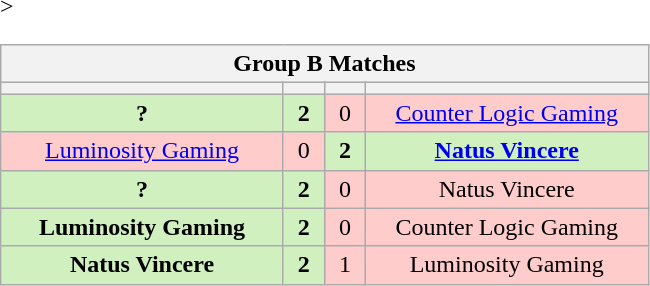<table class="wikitable" style="text-align: center;">
<tr>
<th colspan=4>Group B Matches</th>
</tr>
<tr <noinclude>>
<th width="181px"></th>
<th width="20px"></th>
<th width="20px"></th>
<th width="181px"></noinclude></th>
</tr>
<tr>
<td style="background: #D0F0C0;"><strong>?</strong></td>
<td style="background: #D0F0C0;"><strong>2</strong></td>
<td style="background: #FFCCCC;">0</td>
<td style="background: #FFCCCC;"><a href='#'>Counter Logic Gaming</a></td>
</tr>
<tr>
<td style="background: #FFCCCC;"><a href='#'>Luminosity Gaming</a></td>
<td style="background: #FFCCCC;">0</td>
<td style="background: #D0F0C0;"><strong>2</strong></td>
<td style="background: #D0F0C0;"><strong><a href='#'>Natus Vincere</a></strong></td>
</tr>
<tr>
<td style="background: #D0F0C0;"><strong>?</strong></td>
<td style="background: #D0F0C0;"><strong>2</strong></td>
<td style="background: #FFCCCC;">0</td>
<td style="background: #FFCCCC;">Natus Vincere</td>
</tr>
<tr>
<td style="background: #D0F0C0;"><strong>Luminosity Gaming</strong></td>
<td style="background: #D0F0C0;"><strong>2</strong></td>
<td style="background: #FFCCCC;">0</td>
<td style="background: #FFCCCC;">Counter Logic Gaming</td>
</tr>
<tr>
<td style="background: #D0F0C0;"><strong>Natus Vincere</strong></td>
<td style="background: #D0F0C0;"><strong>2</strong></td>
<td style="background: #FFCCCC;">1</td>
<td style="background: #FFCCCC;">Luminosity Gaming</td>
</tr>
</table>
